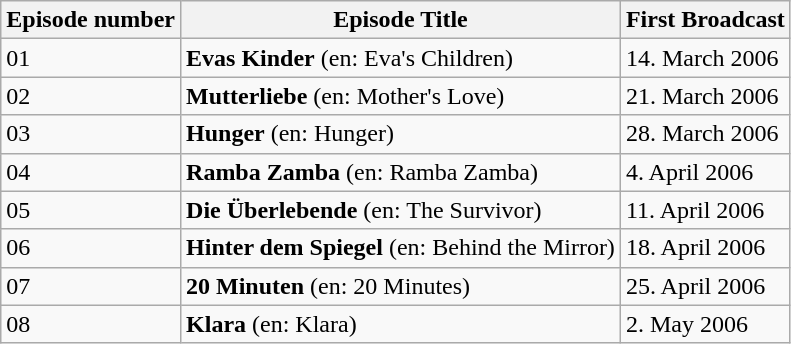<table class="wikitable">
<tr>
<th>Episode number</th>
<th>Episode Title</th>
<th>First Broadcast</th>
</tr>
<tr>
<td>01</td>
<td><strong>Evas Kinder</strong> (en: Eva's Children)</td>
<td>14. March 2006</td>
</tr>
<tr>
<td>02</td>
<td><strong>Mutterliebe</strong> (en: Mother's Love)</td>
<td>21. March 2006</td>
</tr>
<tr>
<td>03</td>
<td><strong>Hunger</strong> (en: Hunger)</td>
<td>28. March 2006</td>
</tr>
<tr>
<td>04</td>
<td><strong>Ramba Zamba</strong> (en: Ramba Zamba)</td>
<td>4. April 2006</td>
</tr>
<tr>
<td>05</td>
<td><strong>Die Überlebende</strong> (en: The Survivor)</td>
<td>11. April 2006</td>
</tr>
<tr>
<td>06</td>
<td><strong>Hinter dem Spiegel</strong> (en: Behind the Mirror)</td>
<td>18. April 2006</td>
</tr>
<tr>
<td>07</td>
<td><strong>20 Minuten</strong> (en: 20 Minutes)</td>
<td>25. April 2006</td>
</tr>
<tr>
<td>08</td>
<td><strong>Klara</strong> (en: Klara)</td>
<td>2. May 2006</td>
</tr>
</table>
